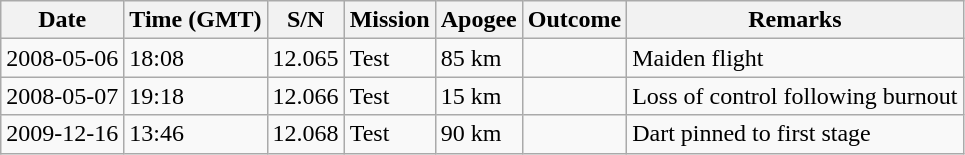<table class="wikitable">
<tr>
<th>Date</th>
<th>Time (GMT)</th>
<th>S/N</th>
<th>Mission</th>
<th>Apogee</th>
<th>Outcome</th>
<th>Remarks</th>
</tr>
<tr>
<td>2008-05-06</td>
<td>18:08</td>
<td>12.065</td>
<td>Test</td>
<td>85 km</td>
<td></td>
<td>Maiden flight</td>
</tr>
<tr>
<td>2008-05-07</td>
<td>19:18</td>
<td>12.066</td>
<td>Test</td>
<td>15 km</td>
<td></td>
<td>Loss of control following burnout</td>
</tr>
<tr>
<td>2009-12-16</td>
<td>13:46</td>
<td>12.068</td>
<td>Test</td>
<td>90 km</td>
<td></td>
<td>Dart pinned to first stage</td>
</tr>
</table>
